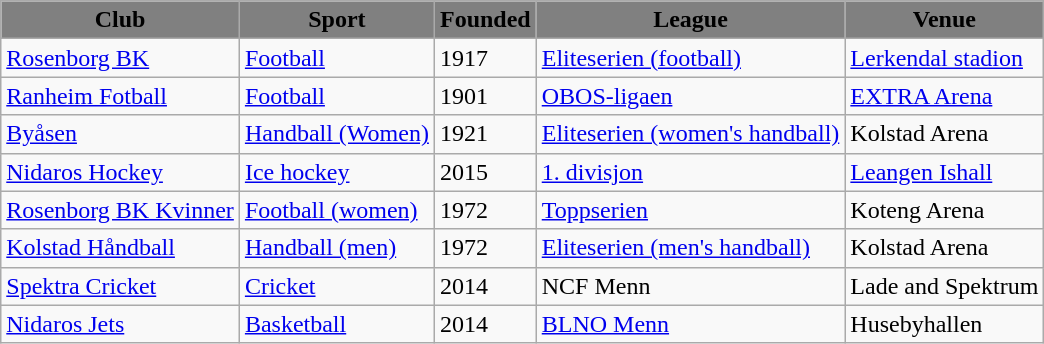<table class="wikitable">
<tr>
<th style="background:gray; color:black;">Club</th>
<th style="background:gray; color:black;">Sport</th>
<th style="background:gray; color:black;">Founded</th>
<th style="background:gray; color:black;">League</th>
<th style="background:gray; color:black;">Venue</th>
</tr>
<tr>
<td><a href='#'>Rosenborg BK</a></td>
<td><a href='#'>Football</a></td>
<td>1917</td>
<td><a href='#'>Eliteserien (football)</a></td>
<td><a href='#'>Lerkendal stadion</a></td>
</tr>
<tr>
<td><a href='#'>Ranheim Fotball</a></td>
<td><a href='#'>Football</a></td>
<td>1901</td>
<td><a href='#'>OBOS-ligaen</a></td>
<td><a href='#'>EXTRA Arena</a></td>
</tr>
<tr>
<td><a href='#'>Byåsen</a></td>
<td><a href='#'>Handball (Women)</a></td>
<td>1921</td>
<td><a href='#'>Eliteserien (women's handball)</a></td>
<td>Kolstad Arena</td>
</tr>
<tr>
<td><a href='#'>Nidaros Hockey</a></td>
<td><a href='#'>Ice hockey</a></td>
<td>2015</td>
<td><a href='#'>1. divisjon</a></td>
<td><a href='#'>Leangen Ishall</a></td>
</tr>
<tr>
<td><a href='#'>Rosenborg BK Kvinner</a></td>
<td><a href='#'>Football (women)</a></td>
<td>1972</td>
<td><a href='#'>Toppserien</a></td>
<td>Koteng Arena</td>
</tr>
<tr>
<td><a href='#'>Kolstad Håndball</a></td>
<td><a href='#'>Handball (men)</a></td>
<td>1972</td>
<td><a href='#'>Eliteserien (men's handball)</a></td>
<td>Kolstad Arena</td>
</tr>
<tr>
<td><a href='#'>Spektra Cricket</a></td>
<td><a href='#'>Cricket</a></td>
<td>2014 </td>
<td>NCF Menn</td>
<td>Lade and Spektrum</td>
</tr>
<tr>
<td><a href='#'>Nidaros Jets</a></td>
<td><a href='#'>Basketball</a></td>
<td>2014</td>
<td><a href='#'>BLNO Menn</a></td>
<td>Husebyhallen</td>
</tr>
</table>
